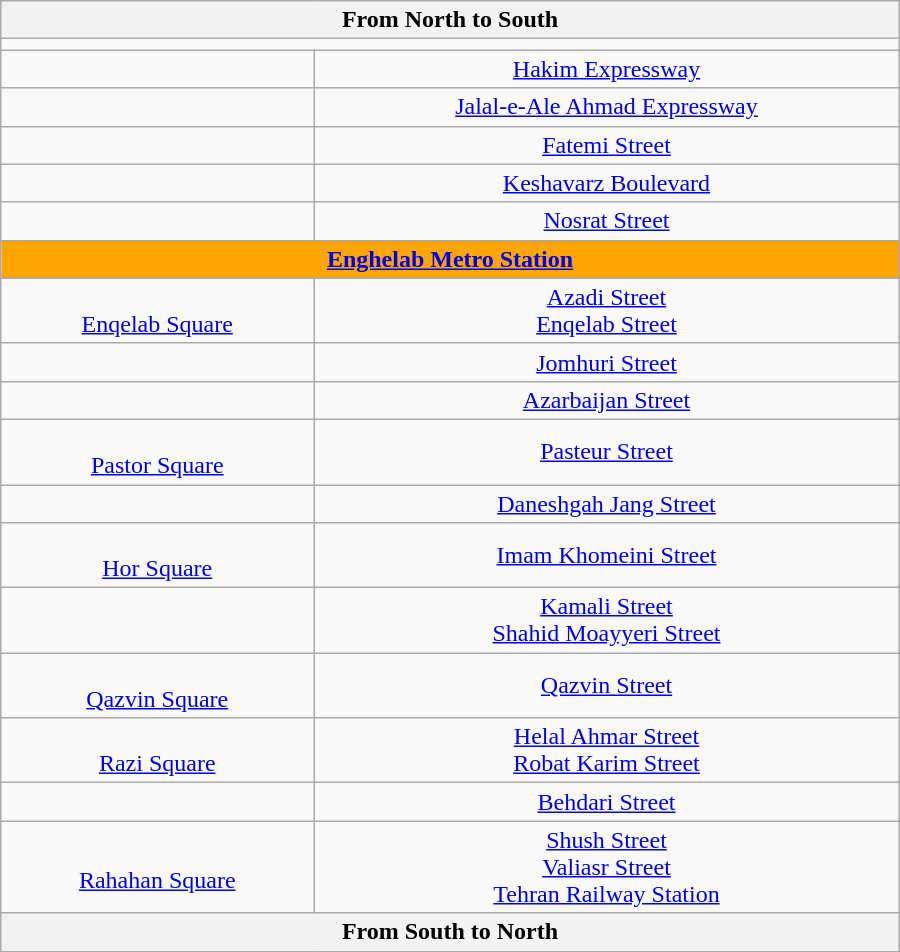<table class="wikitable" style="text-align:center" width="600px">
<tr>
<th text-align="center" colspan="3"> From North to South </th>
</tr>
<tr>
<td text-align="center" colspan="3"></td>
</tr>
<tr>
<td></td>
<td> <a href='#'>Hakim Expressway</a></td>
</tr>
<tr>
<td></td>
<td> <a href='#'>Jalal-e-Ale Ahmad Expressway</a></td>
</tr>
<tr>
<td></td>
<td> <a href='#'>Fatemi Street</a></td>
</tr>
<tr>
<td></td>
<td> <a href='#'>Keshavarz Boulevard</a></td>
</tr>
<tr>
<td></td>
<td> <a href='#'>Nosrat Street</a></td>
</tr>
<tr>
<td text-align="center" colspan="3" style="background: orange; color: white;"> <strong><a href='#'>Enghelab Metro Station</a></strong></td>
</tr>
<tr>
<td><br><a href='#'>Enqelab Square</a></td>
<td> <a href='#'>Azadi Street</a><br> <a href='#'>Enqelab Street</a></td>
</tr>
<tr>
<td></td>
<td> <a href='#'>Jomhuri Street</a></td>
</tr>
<tr>
<td></td>
<td> <a href='#'>Azarbaijan Street</a></td>
</tr>
<tr>
<td><br> <a href='#'>Pastor Square</a></td>
<td> <a href='#'>Pasteur Street</a></td>
</tr>
<tr>
<td></td>
<td> <a href='#'>Daneshgah Jang Street</a></td>
</tr>
<tr>
<td><br><a href='#'>Hor Square</a></td>
<td> <a href='#'>Imam Khomeini Street</a></td>
</tr>
<tr>
<td></td>
<td> <a href='#'>Kamali Street</a><br> <a href='#'>Shahid Moayyeri Street</a></td>
</tr>
<tr>
<td><br><a href='#'>Qazvin Square</a></td>
<td> <a href='#'>Qazvin Street</a></td>
</tr>
<tr>
<td><br><a href='#'>Razi Square</a></td>
<td> <a href='#'>Helal Ahmar Street</a><br> <a href='#'>Robat Karim Street</a></td>
</tr>
<tr>
<td></td>
<td> <a href='#'>Behdari Street</a></td>
</tr>
<tr>
<td><br><a href='#'>Rahahan Square</a></td>
<td> <a href='#'>Shush Street</a><br> <a href='#'>Valiasr Street</a><br> <a href='#'>Tehran Railway Station</a></td>
</tr>
<tr>
<th text-align="center" colspan="3"> From South to North </th>
</tr>
</table>
